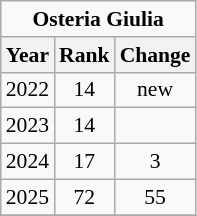<table class="wikitable" style="font-size: 90%; text-align: center;">
<tr>
<td colspan="3"><strong>Osteria Giulia</strong></td>
</tr>
<tr>
<th>Year</th>
<th>Rank</th>
<th>Change</th>
</tr>
<tr>
<td>2022</td>
<td>14</td>
<td>new</td>
</tr>
<tr>
<td>2023</td>
<td>14</td>
<td></td>
</tr>
<tr>
<td>2024</td>
<td>17</td>
<td> 3</td>
</tr>
<tr>
<td>2025</td>
<td>72</td>
<td> 55</td>
</tr>
<tr>
</tr>
</table>
